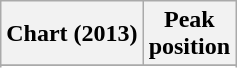<table class="wikitable sortable plainrowheaders">
<tr>
<th>Chart (2013)</th>
<th>Peak<br>position</th>
</tr>
<tr>
</tr>
<tr>
</tr>
<tr>
</tr>
<tr>
</tr>
</table>
